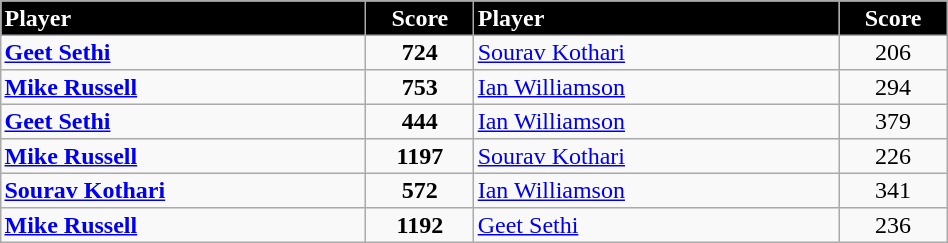<table border="2" cellpadding="2" cellspacing="0" style="margin: 0; background: #f9f9f9; border: 1px #aaa solid; border-collapse: collapse; font-size: 100%;" width=50%>
<tr>
<th bgcolor="000000" style="color:white; text-align:left" width=20%>Player</th>
<th bgcolor="000000" style="color:white; text-align:center" width=5%>Score</th>
<th bgcolor="000000" style="color:white; text-align:left" width=20%>Player</th>
<th bgcolor="000000" style="color:white; text-align:center" width= 5%>Score</th>
</tr>
<tr>
<td style="text-align:left"> <strong><a href='#'>Geet Sethi</a></strong></td>
<td style="text-align:center"><strong>724</strong></td>
<td style="text-align:left"> <a href='#'>Sourav Kothari</a></td>
<td style="text-align:center">206</td>
</tr>
<tr>
<td style="text-align:left"> <strong><a href='#'>Mike Russell</a></strong></td>
<td style="text-align:center"><strong>753</strong></td>
<td style="text-align:left"> <a href='#'>Ian Williamson</a></td>
<td style="text-align:center">294</td>
</tr>
<tr>
<td style="text-align:left"> <strong><a href='#'>Geet Sethi</a></strong></td>
<td style="text-align:center"><strong>444</strong></td>
<td style="text-align:left"> <a href='#'>Ian Williamson</a></td>
<td style="text-align:center">379</td>
</tr>
<tr>
<td style="text-align:left"> <strong><a href='#'>Mike Russell</a></strong></td>
<td style="text-align:center"><strong>1197</strong></td>
<td style="text-align:left"> <a href='#'>Sourav Kothari</a></td>
<td style="text-align:center">226</td>
</tr>
<tr>
<td style="text-align:left"> <strong><a href='#'>Sourav Kothari</a></strong></td>
<td style="text-align:center"><strong>572</strong></td>
<td style="text-align:left"> <a href='#'>Ian Williamson</a></td>
<td style="text-align:center">341</td>
</tr>
<tr>
<td style="text-align:left"> <strong><a href='#'>Mike Russell</a></strong></td>
<td style="text-align:center"><strong>1192</strong></td>
<td style="text-align:left"> <a href='#'>Geet Sethi</a></td>
<td style="text-align:center">236</td>
</tr>
</table>
